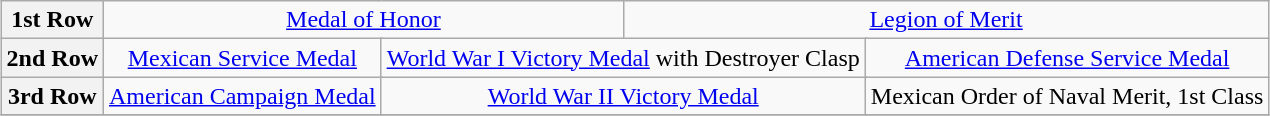<table class="wikitable" style="margin:1em auto; text-align:center;">
<tr>
<th>1st Row</th>
<td colspan="4"><a href='#'>Medal of Honor</a></td>
<td colspan="4"><a href='#'>Legion of Merit</a></td>
</tr>
<tr>
<th>2nd Row</th>
<td colspan="3"><a href='#'>Mexican Service Medal</a></td>
<td colspan="3"><a href='#'>World War I Victory Medal</a> with Destroyer Clasp</td>
<td colspan="3"><a href='#'>American Defense Service Medal</a></td>
</tr>
<tr>
<th>3rd Row</th>
<td colspan="3"><a href='#'>American Campaign Medal</a></td>
<td colspan="3"><a href='#'>World War II Victory Medal</a></td>
<td colspan="3">Mexican Order of Naval Merit, 1st Class</td>
</tr>
<tr>
</tr>
</table>
